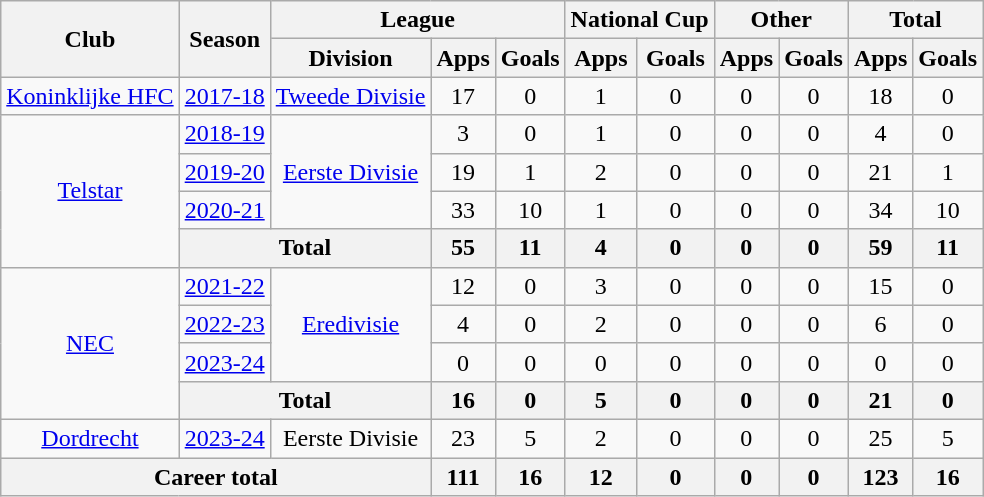<table class=wikitable style="text-align: center">
<tr>
<th rowspan=2>Club</th>
<th rowspan=2>Season</th>
<th colspan=3>League</th>
<th colspan=2>National Cup</th>
<th colspan=2>Other</th>
<th colspan=2>Total</th>
</tr>
<tr>
<th>Division</th>
<th>Apps</th>
<th>Goals</th>
<th>Apps</th>
<th>Goals</th>
<th>Apps</th>
<th>Goals</th>
<th>Apps</th>
<th>Goals</th>
</tr>
<tr>
<td><a href='#'>Koninklijke HFC</a></td>
<td><a href='#'>2017-18</a></td>
<td><a href='#'>Tweede Divisie</a></td>
<td>17</td>
<td>0</td>
<td>1</td>
<td>0</td>
<td>0</td>
<td>0</td>
<td>18</td>
<td>0</td>
</tr>
<tr>
<td rowspan=4><a href='#'>Telstar</a></td>
<td><a href='#'>2018-19</a></td>
<td rowspan=3><a href='#'>Eerste Divisie</a></td>
<td>3</td>
<td>0</td>
<td>1</td>
<td>0</td>
<td>0</td>
<td>0</td>
<td>4</td>
<td>0</td>
</tr>
<tr>
<td><a href='#'>2019-20</a></td>
<td>19</td>
<td>1</td>
<td>2</td>
<td>0</td>
<td>0</td>
<td>0</td>
<td>21</td>
<td>1</td>
</tr>
<tr>
<td><a href='#'>2020-21</a></td>
<td>33</td>
<td>10</td>
<td>1</td>
<td>0</td>
<td>0</td>
<td>0</td>
<td>34</td>
<td>10</td>
</tr>
<tr>
<th colspan="2">Total</th>
<th>55</th>
<th>11</th>
<th>4</th>
<th>0</th>
<th>0</th>
<th>0</th>
<th>59</th>
<th>11</th>
</tr>
<tr>
<td rowspan=4><a href='#'>NEC</a></td>
<td><a href='#'>2021-22</a></td>
<td rowspan=3><a href='#'>Eredivisie</a></td>
<td>12</td>
<td>0</td>
<td>3</td>
<td>0</td>
<td>0</td>
<td>0</td>
<td>15</td>
<td>0</td>
</tr>
<tr>
<td><a href='#'>2022-23</a></td>
<td>4</td>
<td>0</td>
<td>2</td>
<td>0</td>
<td>0</td>
<td>0</td>
<td>6</td>
<td>0</td>
</tr>
<tr>
<td><a href='#'>2023-24</a></td>
<td>0</td>
<td>0</td>
<td>0</td>
<td>0</td>
<td>0</td>
<td>0</td>
<td>0</td>
<td>0</td>
</tr>
<tr>
<th colspan="2">Total</th>
<th>16</th>
<th>0</th>
<th>5</th>
<th>0</th>
<th>0</th>
<th>0</th>
<th>21</th>
<th>0</th>
</tr>
<tr>
<td><a href='#'>Dordrecht</a></td>
<td><a href='#'>2023-24</a></td>
<td>Eerste Divisie</td>
<td>23</td>
<td>5</td>
<td>2</td>
<td>0</td>
<td>0</td>
<td>0</td>
<td>25</td>
<td>5</td>
</tr>
<tr>
<th colspan=3>Career total</th>
<th>111</th>
<th>16</th>
<th>12</th>
<th>0</th>
<th>0</th>
<th>0</th>
<th>123</th>
<th>16</th>
</tr>
</table>
